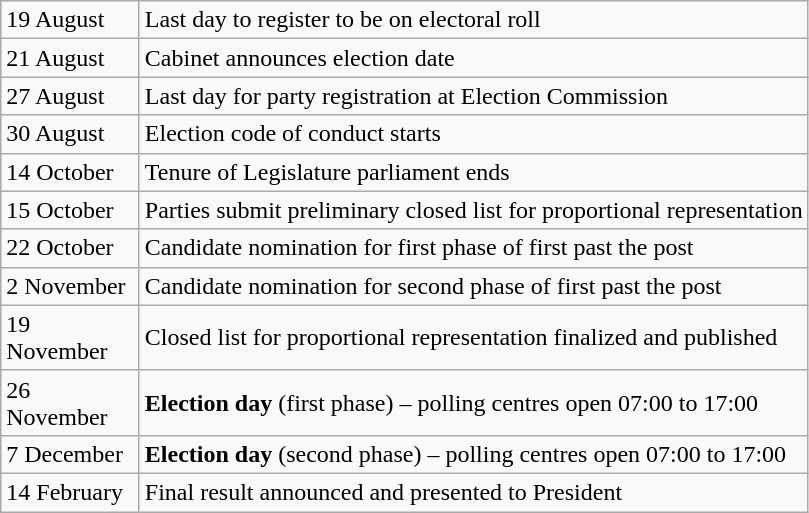<table class="wikitable">
<tr>
<td style="width: 85px;">19 August</td>
<td>Last day to register to be on electoral roll</td>
</tr>
<tr>
<td>21 August</td>
<td>Cabinet announces election date</td>
</tr>
<tr>
<td>27 August</td>
<td>Last day for party registration at Election Commission</td>
</tr>
<tr>
<td>30 August</td>
<td>Election code of conduct starts</td>
</tr>
<tr>
<td>14 October</td>
<td>Tenure of Legislature parliament ends</td>
</tr>
<tr>
<td>15 October</td>
<td>Parties submit preliminary closed list for proportional representation</td>
</tr>
<tr>
<td>22 October</td>
<td>Candidate nomination for first phase of first past the post</td>
</tr>
<tr>
<td>2 November</td>
<td>Candidate nomination for second phase of first past the post</td>
</tr>
<tr>
<td>19 November</td>
<td>Closed list for proportional representation finalized and published</td>
</tr>
<tr>
<td>26 November</td>
<td><strong>Election day</strong> (first phase) – polling centres open 07:00 to 17:00</td>
</tr>
<tr>
<td>7 December</td>
<td><strong>Election day</strong> (second phase) – polling centres open 07:00 to 17:00</td>
</tr>
<tr>
<td>14 February</td>
<td>Final result announced and presented to President</td>
</tr>
</table>
